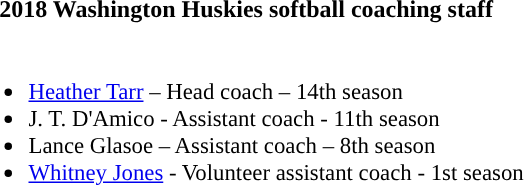<table class="toccolours">
<tr>
<th colspan=9>2018 Washington Huskies softball coaching staff</th>
</tr>
<tr>
<td style="text-align: left; font-size: 95%;" valign="top"><br><ul><li><a href='#'>Heather Tarr</a> – Head coach – 14th season</li><li>J. T. D'Amico - Assistant coach - 11th season</li><li>Lance Glasoe – Assistant coach – 8th season</li><li><a href='#'>Whitney Jones</a> - Volunteer assistant coach - 1st season</li></ul></td>
</tr>
</table>
